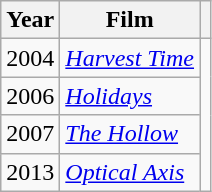<table class="wikitable">
<tr>
<th>Year</th>
<th>Film</th>
<th></th>
</tr>
<tr>
<td>2004</td>
<td><em><a href='#'>Harvest Time</a></em></td>
<td rowspan="4"></td>
</tr>
<tr>
<td>2006</td>
<td><em><a href='#'>Holidays</a></em></td>
</tr>
<tr>
<td>2007</td>
<td><em><a href='#'>The Hollow</a></em></td>
</tr>
<tr>
<td>2013</td>
<td><em><a href='#'>Optical Axis</a></em></td>
</tr>
</table>
